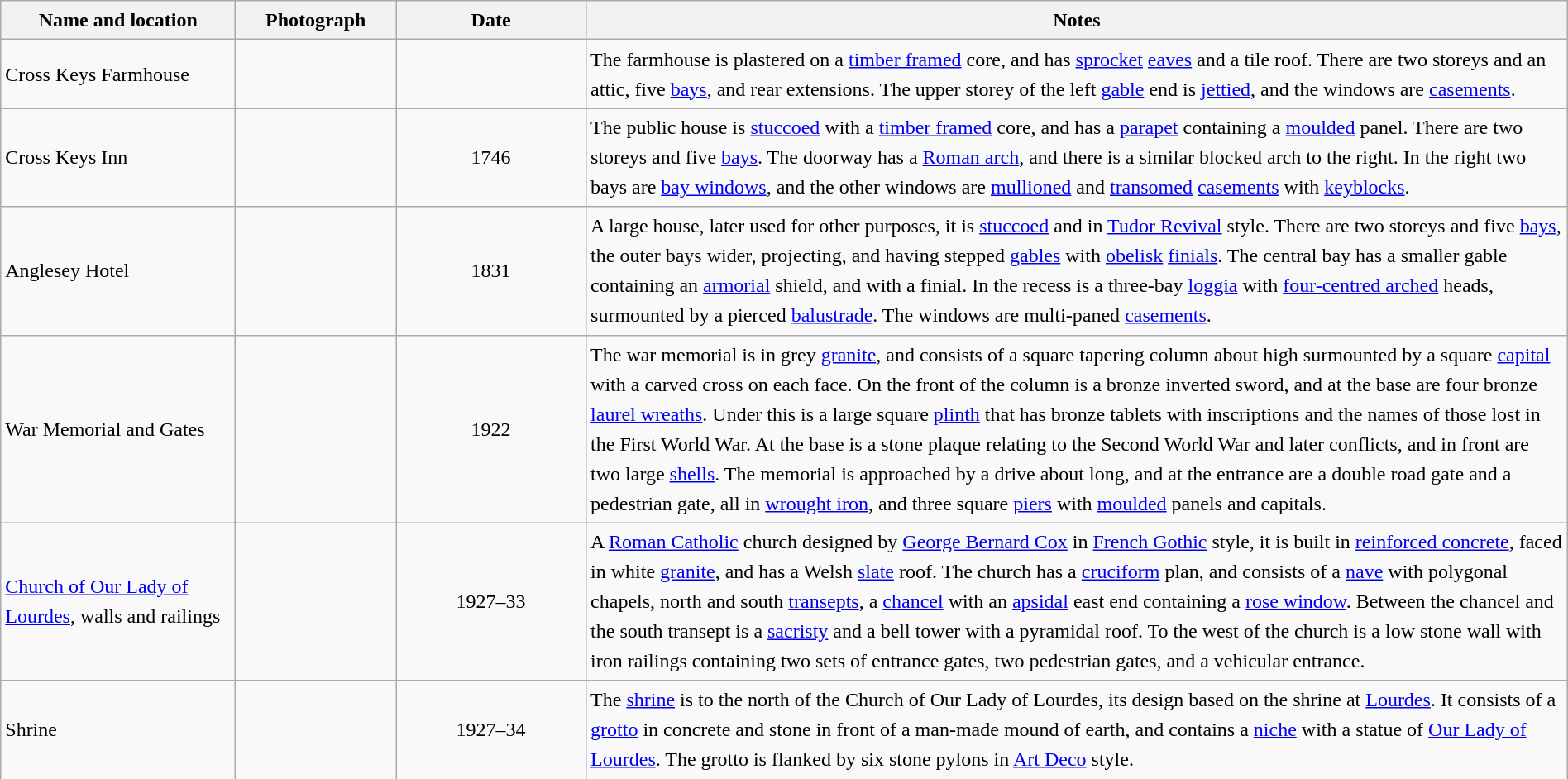<table class="wikitable sortable plainrowheaders" style="width:100%;border:0px;text-align:left;line-height:150%;">
<tr>
<th scope="col"  style="width:150px">Name and location</th>
<th scope="col"  style="width:100px" class="unsortable">Photograph</th>
<th scope="col"  style="width:120px">Date</th>
<th scope="col"  style="width:650px" class="unsortable">Notes</th>
</tr>
<tr>
<td>Cross Keys Farmhouse<br><small></small></td>
<td></td>
<td align="center"></td>
<td>The farmhouse is plastered on a <a href='#'>timber framed</a> core, and has <a href='#'>sprocket</a> <a href='#'>eaves</a> and a tile roof.  There are two storeys and an attic, five <a href='#'>bays</a>, and rear extensions.  The upper storey of the left <a href='#'>gable</a> end is <a href='#'>jettied</a>, and the windows are <a href='#'>casements</a>.</td>
</tr>
<tr>
<td>Cross Keys Inn<br><small></small></td>
<td></td>
<td align="center">1746</td>
<td>The public house is <a href='#'>stuccoed</a> with a <a href='#'>timber framed</a> core, and has a <a href='#'>parapet</a> containing a <a href='#'>moulded</a> panel.  There are two storeys and five <a href='#'>bays</a>.  The doorway has a <a href='#'>Roman arch</a>, and there is a similar blocked arch to the right.  In the right two bays are <a href='#'>bay windows</a>, and the other windows are <a href='#'>mullioned</a> and <a href='#'>transomed</a> <a href='#'>casements</a> with <a href='#'>keyblocks</a>.</td>
</tr>
<tr>
<td>Anglesey Hotel<br><small></small></td>
<td></td>
<td align="center">1831</td>
<td>A large house, later used for other purposes, it is <a href='#'>stuccoed</a> and in <a href='#'>Tudor Revival</a> style.  There are two storeys and five <a href='#'>bays</a>, the outer bays wider, projecting, and having stepped <a href='#'>gables</a> with <a href='#'>obelisk</a> <a href='#'>finials</a>.  The central bay has a smaller gable containing an <a href='#'>armorial</a> shield, and with a finial.  In the recess is a three-bay <a href='#'>loggia</a> with <a href='#'>four-centred arched</a> heads, surmounted by a pierced <a href='#'>balustrade</a>.  The windows are multi-paned <a href='#'>casements</a>.</td>
</tr>
<tr>
<td>War Memorial and Gates<br><small></small></td>
<td></td>
<td align="center">1922</td>
<td>The war memorial is in grey <a href='#'>granite</a>, and consists of a square tapering column about  high surmounted by a square <a href='#'>capital</a> with a carved cross on each face. On the front of the column is a bronze inverted sword, and at the base are four bronze <a href='#'>laurel wreaths</a>.  Under this is a large square <a href='#'>plinth</a> that has bronze tablets with inscriptions and the names of those lost in the First World War.  At the base is a stone plaque relating to the Second World War and later conflicts, and in front are two large <a href='#'>shells</a>.  The memorial is approached by a drive about  long, and at the entrance are a double road gate and a pedestrian gate, all in <a href='#'>wrought iron</a>, and three square <a href='#'>piers</a> with <a href='#'>moulded</a> panels and capitals.</td>
</tr>
<tr>
<td><a href='#'>Church of Our Lady of Lourdes</a>, walls and railings<br><small></small></td>
<td></td>
<td align="center">1927–33</td>
<td>A <a href='#'>Roman Catholic</a> church designed by <a href='#'>George Bernard Cox</a> in <a href='#'>French Gothic</a> style, it is built in <a href='#'>reinforced concrete</a>, faced in white <a href='#'>granite</a>, and has a Welsh <a href='#'>slate</a> roof.  The church has a <a href='#'>cruciform</a> plan, and consists of a <a href='#'>nave</a> with polygonal chapels, north and south <a href='#'>transepts</a>, a <a href='#'>chancel</a> with an <a href='#'>apsidal</a> east end containing a <a href='#'>rose window</a>. Between the chancel and the south transept is a <a href='#'>sacristy</a> and a bell tower with a pyramidal roof.  To the west of the church is a low stone wall with iron railings containing two sets of entrance gates, two pedestrian gates, and a vehicular entrance.</td>
</tr>
<tr>
<td>Shrine<br><small></small></td>
<td></td>
<td align="center">1927–34</td>
<td>The <a href='#'>shrine</a> is to the north of the Church of Our Lady of Lourdes, its design based on the shrine at <a href='#'>Lourdes</a>.  It consists of a <a href='#'>grotto</a> in concrete and stone in front of a man-made mound of earth, and contains a <a href='#'>niche</a> with a statue of <a href='#'>Our Lady of Lourdes</a>.  The grotto is flanked by six stone pylons in <a href='#'>Art Deco</a> style.</td>
</tr>
<tr>
</tr>
</table>
